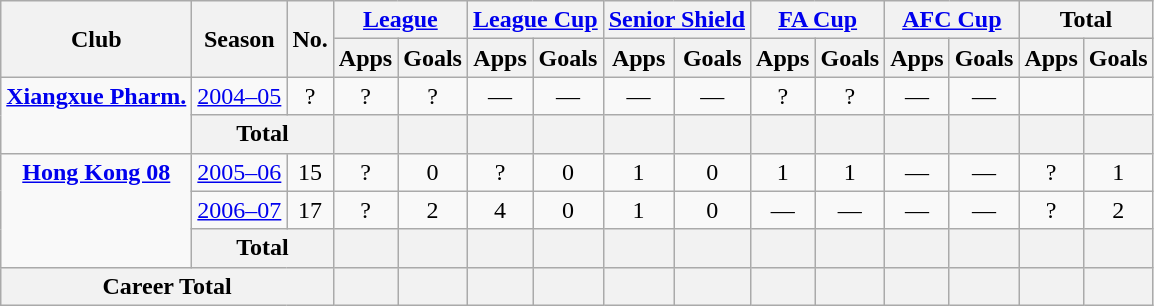<table class="wikitable" style="text-align: center;">
<tr>
<th rowspan=2>Club</th>
<th rowspan=2>Season</th>
<th rowspan=2>No.</th>
<th colspan=2><a href='#'>League</a></th>
<th colspan=2><a href='#'>League Cup</a></th>
<th colspan=2><a href='#'>Senior Shield</a></th>
<th colspan=2><a href='#'>FA Cup</a></th>
<th colspan=2><a href='#'>AFC Cup</a></th>
<th colspan=2>Total</th>
</tr>
<tr>
<th>Apps</th>
<th>Goals</th>
<th>Apps</th>
<th>Goals</th>
<th>Apps</th>
<th>Goals</th>
<th>Apps</th>
<th>Goals</th>
<th>Apps</th>
<th>Goals</th>
<th>Apps</th>
<th>Goals</th>
</tr>
<tr>
<td rowspan=2 valign="top"><strong><a href='#'>Xiangxue Pharm.</a></strong></td>
<td><a href='#'>2004–05</a></td>
<td>?</td>
<td>?</td>
<td>?</td>
<td>—</td>
<td>—</td>
<td>—</td>
<td>—</td>
<td>?</td>
<td>?</td>
<td>—</td>
<td>—</td>
<td></td>
<td></td>
</tr>
<tr>
<th colspan=2>Total</th>
<th></th>
<th></th>
<th></th>
<th></th>
<th></th>
<th></th>
<th></th>
<th></th>
<th></th>
<th></th>
<th></th>
<th></th>
</tr>
<tr>
<td rowspan=3 valign="top"><strong><a href='#'>Hong Kong 08</a></strong></td>
<td><a href='#'>2005–06</a></td>
<td>15</td>
<td>?</td>
<td>0</td>
<td>?</td>
<td>0</td>
<td>1</td>
<td>0</td>
<td>1</td>
<td>1</td>
<td>—</td>
<td>—</td>
<td>?</td>
<td>1</td>
</tr>
<tr>
<td><a href='#'>2006–07</a></td>
<td>17</td>
<td>?</td>
<td>2</td>
<td>4</td>
<td>0</td>
<td>1</td>
<td>0</td>
<td>—</td>
<td>—</td>
<td>—</td>
<td>—</td>
<td>?</td>
<td>2</td>
</tr>
<tr>
<th colspan=2>Total</th>
<th></th>
<th></th>
<th></th>
<th></th>
<th></th>
<th></th>
<th></th>
<th></th>
<th></th>
<th></th>
<th></th>
<th></th>
</tr>
<tr>
<th colspan=3>Career Total</th>
<th></th>
<th></th>
<th></th>
<th></th>
<th></th>
<th></th>
<th></th>
<th></th>
<th></th>
<th></th>
<th></th>
<th></th>
</tr>
</table>
